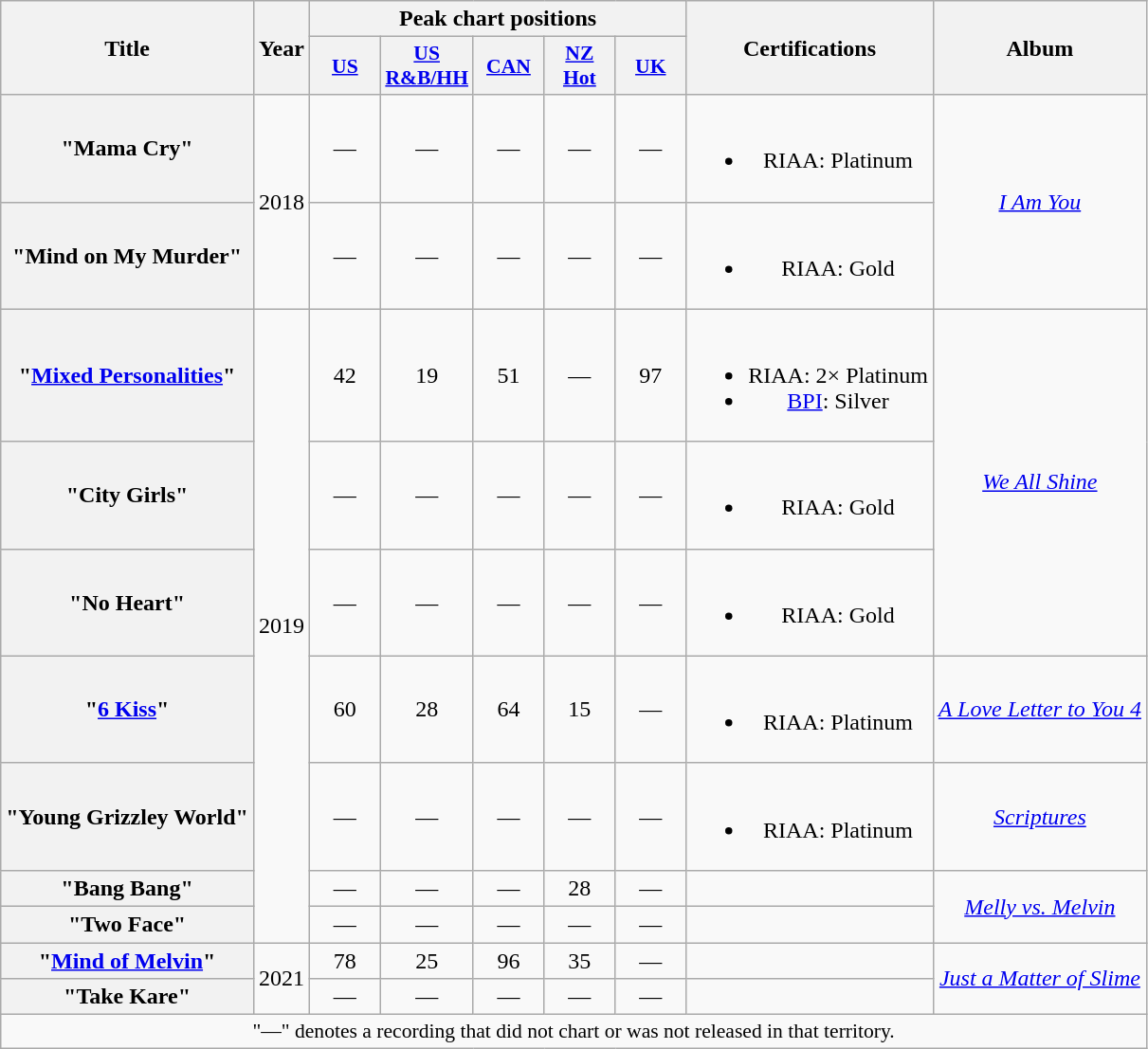<table class="wikitable plainrowheaders" style="text-align:center;">
<tr>
<th scope="col" rowspan="2">Title</th>
<th scope="col" rowspan="2">Year</th>
<th scope="col" colspan="5">Peak chart positions</th>
<th scope="col" rowspan="2">Certifications</th>
<th scope="col" rowspan="2">Album</th>
</tr>
<tr>
<th scope="col" style="width:3em;font-size:90%;"><a href='#'>US</a><br></th>
<th scope="col" style="width:3em;font-size:90%;"><a href='#'>US R&B/HH</a><br></th>
<th scope="col" style="width:3em;font-size:90%;"><a href='#'>CAN</a><br></th>
<th scope="col" style="width:3em;font-size:90%;"><a href='#'>NZ<br>Hot</a><br></th>
<th scope="col" style="width:3em;font-size:90%;"><a href='#'>UK</a><br></th>
</tr>
<tr>
<th scope="row">"Mama Cry"</th>
<td rowspan=2>2018</td>
<td>—</td>
<td>—</td>
<td>—</td>
<td>—</td>
<td>—</td>
<td><br><ul><li>RIAA: Platinum</li></ul></td>
<td rowspan=2><em><a href='#'>I Am You</a></em></td>
</tr>
<tr>
<th scope="row">"Mind on My Murder"</th>
<td>—</td>
<td>—</td>
<td>—</td>
<td>—</td>
<td>—</td>
<td><br><ul><li>RIAA: Gold</li></ul></td>
</tr>
<tr>
<th scope="row">"<a href='#'>Mixed Personalities</a>"<br></th>
<td rowspan="7">2019</td>
<td>42</td>
<td>19</td>
<td>51</td>
<td>—</td>
<td>97</td>
<td><br><ul><li>RIAA: 2× Platinum</li><li><a href='#'>BPI</a>: Silver</li></ul></td>
<td rowspan=3><em><a href='#'>We All Shine</a></em></td>
</tr>
<tr>
<th scope="row">"City Girls"</th>
<td>—</td>
<td>—</td>
<td>—</td>
<td>—</td>
<td>—</td>
<td><br><ul><li>RIAA: Gold</li></ul></td>
</tr>
<tr>
<th scope="row">"No Heart"</th>
<td>—</td>
<td>—</td>
<td>—</td>
<td>—</td>
<td>—</td>
<td><br><ul><li>RIAA: Gold</li></ul></td>
</tr>
<tr>
<th scope="row">"<a href='#'>6 Kiss</a>"<br></th>
<td>60</td>
<td>28</td>
<td>64</td>
<td>15</td>
<td>—</td>
<td><br><ul><li>RIAA: Platinum</li></ul></td>
<td><em><a href='#'>A Love Letter to You 4</a></em></td>
</tr>
<tr>
<th scope="row">"Young Grizzley World"<br></th>
<td>—</td>
<td>—</td>
<td>—</td>
<td>—</td>
<td>—</td>
<td><br><ul><li>RIAA: Platinum</li></ul></td>
<td><em><a href='#'>Scriptures</a></em></td>
</tr>
<tr>
<th scope="row">"Bang Bang"</th>
<td>—</td>
<td>—</td>
<td>—</td>
<td>28</td>
<td>—</td>
<td></td>
<td rowspan="2"><em><a href='#'>Melly vs. Melvin</a></em></td>
</tr>
<tr>
<th scope="row">"Two Face"</th>
<td>—</td>
<td>—</td>
<td>—</td>
<td>—</td>
<td>—</td>
<td></td>
</tr>
<tr>
<th scope="row">"<a href='#'>Mind of Melvin</a>"<br></th>
<td rowspan="2">2021</td>
<td>78</td>
<td>25</td>
<td>96</td>
<td>35</td>
<td>—</td>
<td></td>
<td rowspan="2"><em><a href='#'>Just a Matter of Slime</a></em></td>
</tr>
<tr>
<th scope="row">"Take Kare"<br></th>
<td>—</td>
<td>—</td>
<td>—</td>
<td>—</td>
<td>—</td>
<td></td>
</tr>
<tr>
<td colspan="9" style="font-size:90%">"—" denotes a recording that did not chart or was not released in that territory.</td>
</tr>
</table>
